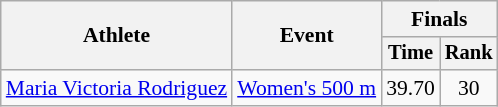<table class="wikitable" style="font-size:90%;text-align:center;">
<tr>
<th rowspan=2>Athlete</th>
<th rowspan=2>Event</th>
<th colspan=2>Finals</th>
</tr>
<tr style="font-size:95%">
<th>Time</th>
<th>Rank</th>
</tr>
<tr>
<td align=left><a href='#'>Maria Victoria Rodriguez</a></td>
<td align=left><a href='#'>Women's 500 m</a></td>
<td>39.70</td>
<td>30</td>
</tr>
</table>
